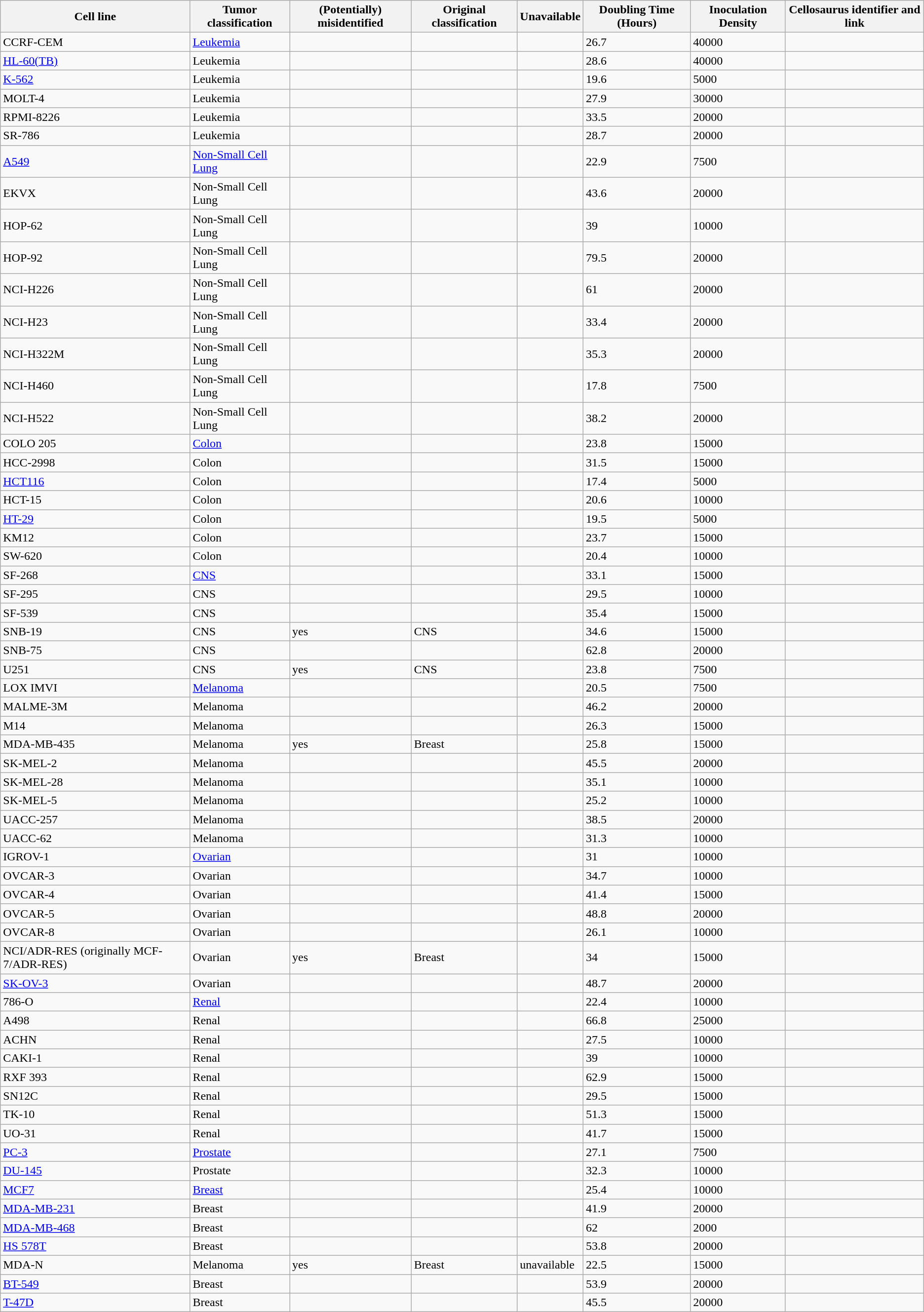<table class="wikitable sortable">
<tr>
<th>Cell line</th>
<th>Tumor classification</th>
<th>(Potentially) misidentified</th>
<th>Original classification</th>
<th>Unavailable</th>
<th>Doubling Time (Hours)</th>
<th>Inoculation Density</th>
<th>Cellosaurus identifier and link</th>
</tr>
<tr id = "CCRF-CEM">
<td>CCRF-CEM</td>
<td><a href='#'>Leukemia</a></td>
<td></td>
<td></td>
<td></td>
<td>26.7</td>
<td>40000</td>
<td></td>
</tr>
<tr id = "HL-60(TB)">
<td><a href='#'>HL-60(TB)</a></td>
<td>Leukemia</td>
<td></td>
<td></td>
<td></td>
<td>28.6</td>
<td>40000</td>
<td></td>
</tr>
<tr>
<td><a href='#'>K-562</a></td>
<td>Leukemia</td>
<td></td>
<td></td>
<td></td>
<td>19.6</td>
<td>5000</td>
<td></td>
</tr>
<tr id = "MOLT-4">
<td>MOLT-4</td>
<td>Leukemia</td>
<td></td>
<td></td>
<td></td>
<td>27.9</td>
<td>30000</td>
<td></td>
</tr>
<tr id = "RPMI-8226">
<td>RPMI-8226</td>
<td>Leukemia</td>
<td></td>
<td></td>
<td></td>
<td>33.5</td>
<td>20000</td>
<td></td>
</tr>
<tr id = "SR-786">
<td>SR-786</td>
<td>Leukemia</td>
<td></td>
<td></td>
<td></td>
<td>28.7</td>
<td>20000</td>
<td></td>
</tr>
<tr>
<td><a href='#'>A549</a></td>
<td><a href='#'>Non-Small Cell Lung</a></td>
<td></td>
<td></td>
<td></td>
<td>22.9</td>
<td>7500</td>
<td></td>
</tr>
<tr id = "EKVX">
<td>EKVX</td>
<td>Non-Small Cell Lung</td>
<td></td>
<td></td>
<td></td>
<td>43.6</td>
<td>20000</td>
<td></td>
</tr>
<tr id = "HOP-62">
<td>HOP-62</td>
<td>Non-Small Cell Lung</td>
<td></td>
<td></td>
<td></td>
<td>39</td>
<td>10000</td>
<td></td>
</tr>
<tr id ="HOP-92">
<td>HOP-92</td>
<td>Non-Small Cell Lung</td>
<td></td>
<td></td>
<td></td>
<td>79.5</td>
<td>20000</td>
<td></td>
</tr>
<tr id = "NCI-H226">
<td>NCI-H226</td>
<td>Non-Small Cell Lung</td>
<td></td>
<td></td>
<td></td>
<td>61</td>
<td>20000</td>
<td></td>
</tr>
<tr id = "NCI-H23">
<td>NCI-H23</td>
<td>Non-Small Cell Lung</td>
<td></td>
<td></td>
<td></td>
<td>33.4</td>
<td>20000</td>
<td></td>
</tr>
<tr id = "NCI-H322M">
<td>NCI-H322M</td>
<td>Non-Small Cell Lung</td>
<td></td>
<td></td>
<td></td>
<td>35.3</td>
<td>20000</td>
<td></td>
</tr>
<tr id = "NCI-H460">
<td>NCI-H460</td>
<td>Non-Small Cell Lung</td>
<td></td>
<td></td>
<td></td>
<td>17.8</td>
<td>7500</td>
<td></td>
</tr>
<tr id = "NCI-H522">
<td>NCI-H522</td>
<td>Non-Small Cell Lung</td>
<td></td>
<td></td>
<td></td>
<td>38.2</td>
<td>20000</td>
<td></td>
</tr>
<tr id = "COLO 205">
<td>COLO 205</td>
<td><a href='#'>Colon</a></td>
<td></td>
<td></td>
<td></td>
<td>23.8</td>
<td>15000</td>
<td></td>
</tr>
<tr id = "HCC-2998">
<td>HCC-2998</td>
<td>Colon</td>
<td></td>
<td></td>
<td></td>
<td>31.5</td>
<td>15000</td>
<td></td>
</tr>
<tr>
<td><a href='#'>HCT116</a></td>
<td>Colon</td>
<td></td>
<td></td>
<td></td>
<td>17.4</td>
<td>5000</td>
<td></td>
</tr>
<tr>
<td>HCT-15</td>
<td>Colon</td>
<td></td>
<td></td>
<td></td>
<td>20.6</td>
<td>10000</td>
<td></td>
</tr>
<tr>
<td><a href='#'>HT-29</a></td>
<td>Colon</td>
<td></td>
<td></td>
<td></td>
<td>19.5</td>
<td>5000</td>
<td></td>
</tr>
<tr id = "KM12">
<td>KM12</td>
<td>Colon</td>
<td></td>
<td></td>
<td></td>
<td>23.7</td>
<td>15000</td>
<td></td>
</tr>
<tr id = "SW-620">
<td>SW-620</td>
<td>Colon</td>
<td></td>
<td></td>
<td></td>
<td>20.4</td>
<td>10000</td>
<td></td>
</tr>
<tr id = "SF-268">
<td>SF-268</td>
<td><a href='#'>CNS</a></td>
<td></td>
<td></td>
<td></td>
<td>33.1</td>
<td>15000</td>
<td></td>
</tr>
<tr id = "SF-295">
<td>SF-295</td>
<td>CNS</td>
<td></td>
<td></td>
<td></td>
<td>29.5</td>
<td>10000</td>
<td></td>
</tr>
<tr id = "SF-539">
<td>SF-539</td>
<td>CNS</td>
<td></td>
<td></td>
<td></td>
<td>35.4</td>
<td>15000</td>
<td></td>
</tr>
<tr id = "SNB-19">
<td>SNB-19</td>
<td>CNS</td>
<td>yes</td>
<td>CNS</td>
<td></td>
<td>34.6</td>
<td>15000</td>
<td></td>
</tr>
<tr id = "SNB-75">
<td>SNB-75</td>
<td>CNS</td>
<td></td>
<td></td>
<td></td>
<td>62.8</td>
<td>20000</td>
<td></td>
</tr>
<tr id = "U251">
<td>U251</td>
<td>CNS</td>
<td>yes</td>
<td>CNS</td>
<td></td>
<td>23.8</td>
<td>7500</td>
<td></td>
</tr>
<tr id = "LOX IMVI">
<td>LOX IMVI</td>
<td><a href='#'>Melanoma</a></td>
<td></td>
<td></td>
<td></td>
<td>20.5</td>
<td>7500</td>
<td></td>
</tr>
<tr id ="MALME-3M">
<td>MALME-3M</td>
<td>Melanoma</td>
<td></td>
<td></td>
<td></td>
<td>46.2</td>
<td>20000</td>
<td></td>
</tr>
<tr id = "M14">
<td>M14</td>
<td>Melanoma</td>
<td></td>
<td></td>
<td></td>
<td>26.3</td>
<td>15000</td>
<td></td>
</tr>
<tr id = "MDA-MB-435">
<td>MDA-MB-435</td>
<td>Melanoma</td>
<td>yes</td>
<td>Breast</td>
<td></td>
<td>25.8</td>
<td>15000</td>
<td></td>
</tr>
<tr id = "SK-MEL-2">
<td>SK-MEL-2</td>
<td>Melanoma</td>
<td></td>
<td></td>
<td></td>
<td>45.5</td>
<td>20000</td>
<td></td>
</tr>
<tr id = "SK-MEL-28">
<td>SK-MEL-28</td>
<td>Melanoma</td>
<td></td>
<td></td>
<td></td>
<td>35.1</td>
<td>10000</td>
<td></td>
</tr>
<tr id = "SK-MEL-5">
<td>SK-MEL-5</td>
<td>Melanoma</td>
<td></td>
<td></td>
<td></td>
<td>25.2</td>
<td>10000</td>
<td></td>
</tr>
<tr id = "UACC-257">
<td>UACC-257</td>
<td>Melanoma</td>
<td></td>
<td></td>
<td></td>
<td>38.5</td>
<td>20000</td>
<td></td>
</tr>
<tr id = "UACC-62">
<td>UACC-62</td>
<td>Melanoma</td>
<td></td>
<td></td>
<td></td>
<td>31.3</td>
<td>10000</td>
<td></td>
</tr>
<tr id = "IGROV-1">
<td>IGROV-1</td>
<td><a href='#'>Ovarian</a></td>
<td></td>
<td></td>
<td></td>
<td>31</td>
<td>10000</td>
<td></td>
</tr>
<tr id = "OVCAR-3">
<td>OVCAR-3</td>
<td>Ovarian</td>
<td></td>
<td></td>
<td></td>
<td>34.7</td>
<td>10000</td>
<td></td>
</tr>
<tr id = "OVCAR-4">
<td>OVCAR-4</td>
<td>Ovarian</td>
<td></td>
<td></td>
<td></td>
<td>41.4</td>
<td>15000</td>
<td></td>
</tr>
<tr id = "OVCAR-5">
<td>OVCAR-5</td>
<td>Ovarian</td>
<td></td>
<td></td>
<td></td>
<td>48.8</td>
<td>20000</td>
<td></td>
</tr>
<tr id = "OVCAR-8">
<td>OVCAR-8</td>
<td>Ovarian</td>
<td></td>
<td></td>
<td></td>
<td>26.1</td>
<td>10000</td>
<td></td>
</tr>
<tr id = "NCI/ADR-RES">
<td>NCI/ADR-RES (originally MCF-7/ADR-RES)</td>
<td>Ovarian</td>
<td>yes</td>
<td>Breast</td>
<td></td>
<td>34</td>
<td>15000</td>
<td></td>
</tr>
<tr>
<td><a href='#'>SK-OV-3</a></td>
<td>Ovarian</td>
<td></td>
<td></td>
<td></td>
<td>48.7</td>
<td>20000</td>
<td></td>
</tr>
<tr id = "786-O">
<td>786-O</td>
<td><a href='#'>Renal</a></td>
<td></td>
<td></td>
<td></td>
<td>22.4</td>
<td>10000</td>
<td></td>
</tr>
<tr id = "A498">
<td>A498</td>
<td>Renal</td>
<td></td>
<td></td>
<td></td>
<td>66.8</td>
<td>25000</td>
<td></td>
</tr>
<tr id = "ACHN">
<td>ACHN</td>
<td>Renal</td>
<td></td>
<td></td>
<td></td>
<td>27.5</td>
<td>10000</td>
<td></td>
</tr>
<tr id = "CAKI-1">
<td>CAKI-1</td>
<td>Renal</td>
<td></td>
<td></td>
<td></td>
<td>39</td>
<td>10000</td>
<td></td>
</tr>
<tr id = "RFX 393">
<td>RXF 393</td>
<td>Renal</td>
<td></td>
<td></td>
<td></td>
<td>62.9</td>
<td>15000</td>
<td></td>
</tr>
<tr id = "SN12C">
<td>SN12C</td>
<td>Renal</td>
<td></td>
<td></td>
<td></td>
<td>29.5</td>
<td>15000</td>
<td></td>
</tr>
<tr id ="TK-10">
<td>TK-10</td>
<td>Renal</td>
<td></td>
<td></td>
<td></td>
<td>51.3</td>
<td>15000</td>
<td></td>
</tr>
<tr id "UO-31">
<td>UO-31</td>
<td>Renal</td>
<td></td>
<td></td>
<td></td>
<td>41.7</td>
<td>15000</td>
<td></td>
</tr>
<tr>
<td><a href='#'>PC-3</a></td>
<td><a href='#'>Prostate</a></td>
<td></td>
<td></td>
<td></td>
<td>27.1</td>
<td>7500</td>
<td></td>
</tr>
<tr>
<td><a href='#'>DU-145</a></td>
<td>Prostate</td>
<td></td>
<td></td>
<td></td>
<td>32.3</td>
<td>10000</td>
<td></td>
</tr>
<tr>
<td><a href='#'>MCF7</a></td>
<td><a href='#'>Breast</a></td>
<td></td>
<td></td>
<td></td>
<td>25.4</td>
<td>10000</td>
<td></td>
</tr>
<tr>
<td><a href='#'>MDA-MB-231</a></td>
<td>Breast</td>
<td></td>
<td></td>
<td></td>
<td>41.9</td>
<td>20000</td>
<td></td>
</tr>
<tr>
<td><a href='#'>MDA-MB-468</a></td>
<td>Breast</td>
<td></td>
<td></td>
<td></td>
<td>62</td>
<td>2000</td>
<td></td>
</tr>
<tr>
<td><a href='#'>HS 578T</a></td>
<td>Breast</td>
<td></td>
<td></td>
<td></td>
<td>53.8</td>
<td>20000</td>
<td></td>
</tr>
<tr>
<td>MDA-N</td>
<td>Melanoma</td>
<td>yes</td>
<td>Breast</td>
<td>unavailable</td>
<td>22.5</td>
<td>15000</td>
<td></td>
</tr>
<tr>
<td><a href='#'>BT-549</a></td>
<td>Breast</td>
<td></td>
<td></td>
<td></td>
<td>53.9</td>
<td>20000</td>
<td></td>
</tr>
<tr>
<td><a href='#'>T-47D</a></td>
<td>Breast</td>
<td></td>
<td></td>
<td></td>
<td>45.5</td>
<td>20000</td>
<td></td>
</tr>
</table>
